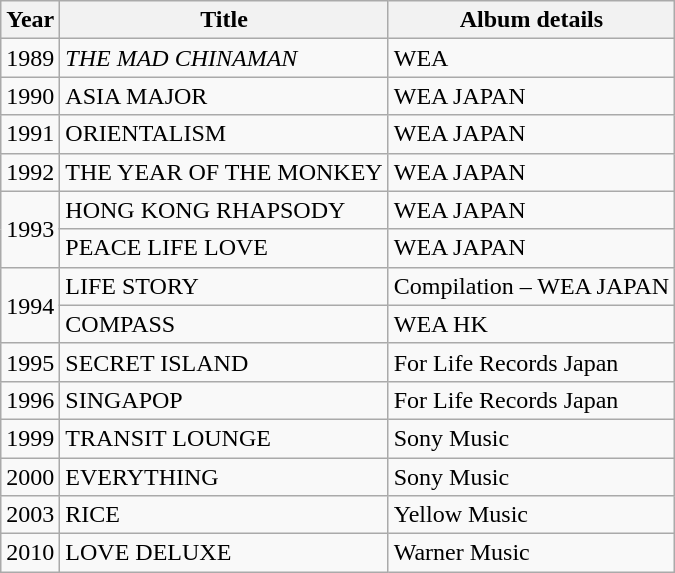<table class="wikitable">
<tr>
<th>Year</th>
<th>Title</th>
<th><strong>Album details</strong></th>
</tr>
<tr>
<td>1989</td>
<td><em>THE MAD CHINAMAN</em></td>
<td>WEA</td>
</tr>
<tr>
<td>1990</td>
<td>ASIA MAJOR</td>
<td>WEA JAPAN</td>
</tr>
<tr>
<td>1991</td>
<td>ORIENTALISM</td>
<td>WEA JAPAN</td>
</tr>
<tr>
<td>1992</td>
<td>THE YEAR OF THE MONKEY</td>
<td>WEA JAPAN</td>
</tr>
<tr>
<td rowspan="2">1993</td>
<td>HONG KONG RHAPSODY</td>
<td>WEA JAPAN</td>
</tr>
<tr>
<td>PEACE LIFE LOVE</td>
<td>WEA JAPAN</td>
</tr>
<tr>
<td rowspan="2">1994</td>
<td>LIFE STORY</td>
<td>Compilation – WEA JAPAN</td>
</tr>
<tr>
<td>COMPASS</td>
<td>WEA HK</td>
</tr>
<tr>
<td>1995</td>
<td>SECRET ISLAND</td>
<td>For Life Records Japan</td>
</tr>
<tr>
<td>1996</td>
<td>SINGAPOP</td>
<td>For Life Records Japan</td>
</tr>
<tr>
<td>1999</td>
<td>TRANSIT LOUNGE</td>
<td>Sony Music</td>
</tr>
<tr>
<td>2000</td>
<td>EVERYTHING</td>
<td>Sony Music</td>
</tr>
<tr>
<td>2003</td>
<td>RICE</td>
<td>Yellow Music</td>
</tr>
<tr>
<td>2010</td>
<td>LOVE DELUXE</td>
<td>Warner Music</td>
</tr>
</table>
